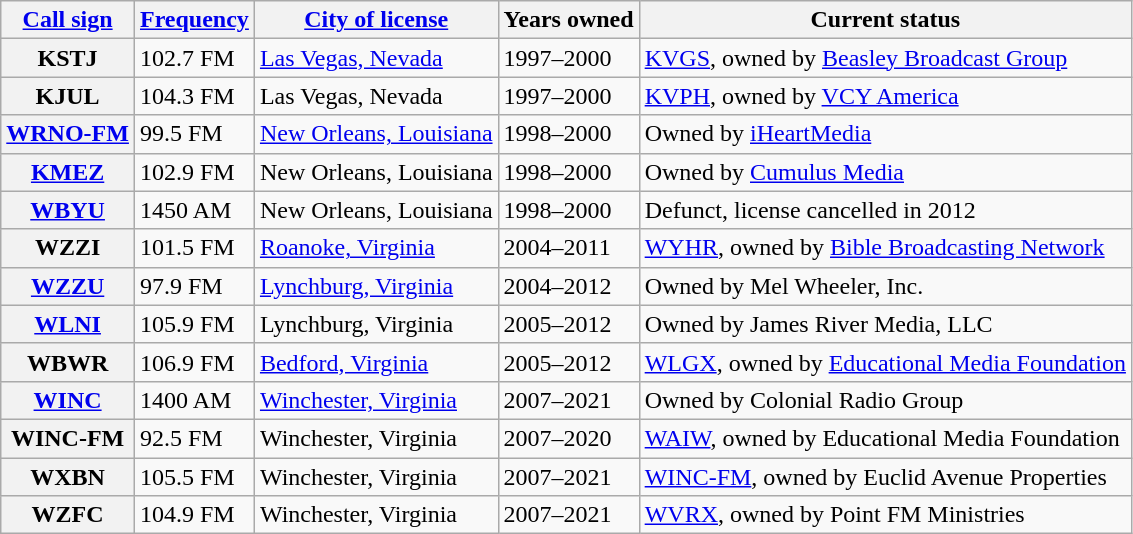<table class="wikitable sortable">
<tr>
<th scope="col"><a href='#'>Call sign</a></th>
<th scope="col" data-sort-type="number"><a href='#'>Frequency</a></th>
<th scope="col"><a href='#'>City of license</a></th>
<th scope="col">Years owned</th>
<th scope="col">Current status</th>
</tr>
<tr>
<th scope="row">KSTJ</th>
<td>102.7 FM</td>
<td><a href='#'>Las Vegas, Nevada</a></td>
<td>1997–2000</td>
<td><a href='#'>KVGS</a>, owned by <a href='#'>Beasley Broadcast Group</a></td>
</tr>
<tr>
<th scope="row">KJUL</th>
<td>104.3 FM</td>
<td>Las Vegas, Nevada</td>
<td>1997–2000</td>
<td><a href='#'>KVPH</a>, owned by <a href='#'>VCY America</a></td>
</tr>
<tr>
<th scope="row"><a href='#'>WRNO-FM</a></th>
<td>99.5 FM</td>
<td><a href='#'>New Orleans, Louisiana</a></td>
<td>1998–2000</td>
<td>Owned by <a href='#'>iHeartMedia</a></td>
</tr>
<tr>
<th scope="row"><a href='#'>KMEZ</a></th>
<td>102.9 FM</td>
<td>New Orleans, Louisiana</td>
<td>1998–2000</td>
<td>Owned by <a href='#'>Cumulus Media</a></td>
</tr>
<tr>
<th scope="row"><a href='#'>WBYU</a></th>
<td>1450 AM</td>
<td>New Orleans, Louisiana</td>
<td>1998–2000</td>
<td>Defunct, license cancelled in 2012</td>
</tr>
<tr>
<th scope="row">WZZI</th>
<td>101.5 FM</td>
<td><a href='#'>Roanoke, Virginia</a></td>
<td>2004–2011</td>
<td><a href='#'>WYHR</a>, owned by <a href='#'>Bible Broadcasting Network</a></td>
</tr>
<tr>
<th scope="row"><a href='#'>WZZU</a></th>
<td>97.9 FM</td>
<td><a href='#'>Lynchburg, Virginia</a></td>
<td>2004–2012</td>
<td>Owned by Mel Wheeler, Inc.</td>
</tr>
<tr>
<th scope="row"><a href='#'>WLNI</a></th>
<td>105.9 FM</td>
<td>Lynchburg, Virginia</td>
<td>2005–2012</td>
<td>Owned by James River Media, LLC</td>
</tr>
<tr>
<th scope="row">WBWR</th>
<td>106.9 FM</td>
<td><a href='#'>Bedford, Virginia</a></td>
<td>2005–2012</td>
<td><a href='#'>WLGX</a>, owned by <a href='#'>Educational Media Foundation</a></td>
</tr>
<tr>
<th scope="row"><a href='#'>WINC</a></th>
<td>1400 AM</td>
<td><a href='#'>Winchester, Virginia</a></td>
<td>2007–2021</td>
<td>Owned by Colonial Radio Group</td>
</tr>
<tr>
<th scope="row">WINC-FM</th>
<td>92.5 FM</td>
<td>Winchester, Virginia</td>
<td>2007–2020</td>
<td><a href='#'>WAIW</a>, owned by Educational Media Foundation</td>
</tr>
<tr>
<th scope="row">WXBN</th>
<td>105.5 FM</td>
<td>Winchester, Virginia</td>
<td>2007–2021</td>
<td><a href='#'>WINC-FM</a>, owned by Euclid Avenue Properties</td>
</tr>
<tr>
<th scope="row">WZFC</th>
<td>104.9 FM</td>
<td>Winchester, Virginia</td>
<td>2007–2021</td>
<td><a href='#'>WVRX</a>, owned by Point FM Ministries</td>
</tr>
</table>
